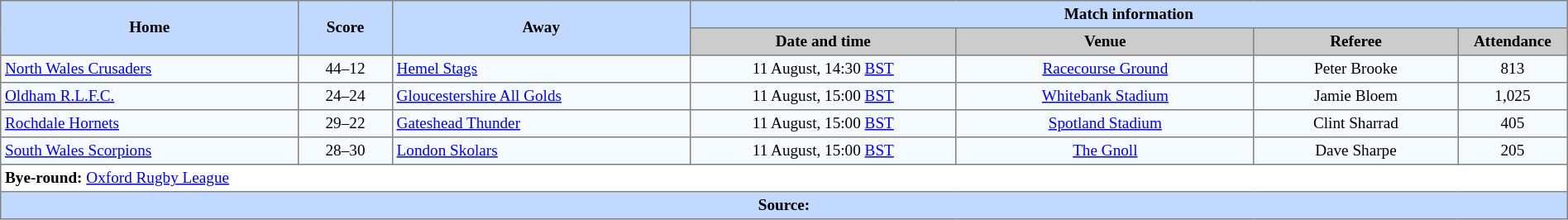<table border=1 style="border-collapse:collapse; font-size:80%; text-align:center;" cellpadding=3 cellspacing=0 width=100%>
<tr bgcolor=#C1D8FF>
<th rowspan=2 width=19%>Home</th>
<th rowspan=2 width=6%>Score</th>
<th rowspan=2 width=19%>Away</th>
<th colspan=6>Match information</th>
</tr>
<tr bgcolor=#CCCCCC>
<th width=17%>Date and time</th>
<th width=19%>Venue</th>
<th width=13%>Referee</th>
<th width=7%>Attendance</th>
</tr>
<tr bgcolor=#F5FAFF>
<td align=left> <a href='#'>North Wales Crusaders</a></td>
<td>44–12</td>
<td align=left> <a href='#'>Hemel Stags</a></td>
<td>11 August, 14:30 <a href='#'>BST</a></td>
<td><a href='#'>Racecourse Ground</a></td>
<td>Peter Brooke</td>
<td>813</td>
</tr>
<tr bgcolor=#F5FAFF>
<td align=left> <a href='#'>Oldham R.L.F.C.</a></td>
<td>24–24</td>
<td align=left> <a href='#'>Gloucestershire All Golds</a></td>
<td>11 August, 15:00 <a href='#'>BST</a></td>
<td><a href='#'>Whitebank Stadium</a></td>
<td>Jamie Bloem</td>
<td>1,025</td>
</tr>
<tr bgcolor=#F5FAFF>
<td align=left> <a href='#'>Rochdale Hornets</a></td>
<td>29–22</td>
<td align=left> <a href='#'>Gateshead Thunder</a></td>
<td>11 August, 15:00 <a href='#'>BST</a></td>
<td><a href='#'>Spotland Stadium</a></td>
<td>Clint Sharrad</td>
<td>405</td>
</tr>
<tr bgcolor=#F5FAFF>
<td align=left> <a href='#'>South Wales Scorpions</a></td>
<td>28–30</td>
<td align=left> <a href='#'>London Skolars</a></td>
<td>11 August, 15:00 <a href='#'>BST</a></td>
<td><a href='#'>The Gnoll</a></td>
<td>Dave Sharpe</td>
<td>205</td>
</tr>
<tr>
<td colspan="7" align="left"><strong>Bye-round:</strong>  <a href='#'>Oxford Rugby League</a></td>
</tr>
<tr bgcolor=#C1D8FF>
<th colspan=12>Source:</th>
</tr>
</table>
